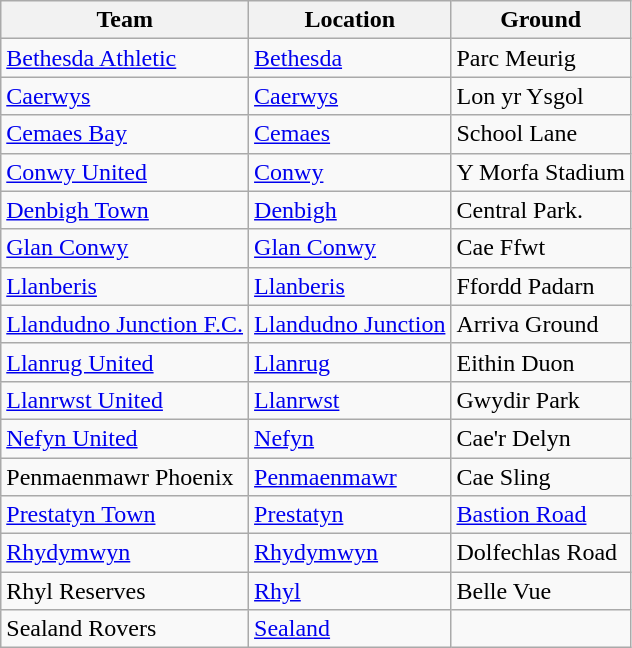<table class="wikitable sortable">
<tr>
<th>Team</th>
<th>Location</th>
<th>Ground</th>
</tr>
<tr>
<td><a href='#'>Bethesda Athletic</a></td>
<td><a href='#'>Bethesda</a></td>
<td>Parc Meurig</td>
</tr>
<tr>
<td><a href='#'>Caerwys</a></td>
<td><a href='#'>Caerwys</a></td>
<td>Lon yr Ysgol</td>
</tr>
<tr>
<td><a href='#'>Cemaes Bay</a></td>
<td><a href='#'>Cemaes</a></td>
<td>School Lane</td>
</tr>
<tr>
<td><a href='#'>Conwy United</a></td>
<td><a href='#'>Conwy</a></td>
<td>Y Morfa Stadium</td>
</tr>
<tr>
<td><a href='#'>Denbigh Town</a></td>
<td><a href='#'>Denbigh</a></td>
<td>Central Park.</td>
</tr>
<tr>
<td><a href='#'>Glan Conwy</a></td>
<td><a href='#'>Glan Conwy</a></td>
<td>Cae Ffwt</td>
</tr>
<tr>
<td><a href='#'>Llanberis</a></td>
<td><a href='#'>Llanberis</a></td>
<td>Ffordd Padarn</td>
</tr>
<tr>
<td><a href='#'>Llandudno Junction F.C.</a></td>
<td><a href='#'>Llandudno Junction</a></td>
<td>Arriva Ground</td>
</tr>
<tr>
<td><a href='#'>Llanrug United</a></td>
<td><a href='#'>Llanrug</a></td>
<td>Eithin Duon</td>
</tr>
<tr>
<td><a href='#'>Llanrwst United</a></td>
<td><a href='#'>Llanrwst</a></td>
<td>Gwydir Park</td>
</tr>
<tr>
<td><a href='#'>Nefyn United</a></td>
<td><a href='#'>Nefyn</a></td>
<td>Cae'r Delyn</td>
</tr>
<tr>
<td>Penmaenmawr Phoenix</td>
<td><a href='#'>Penmaenmawr</a></td>
<td>Cae Sling</td>
</tr>
<tr>
<td><a href='#'>Prestatyn Town</a></td>
<td><a href='#'>Prestatyn</a></td>
<td><a href='#'>Bastion Road</a></td>
</tr>
<tr>
<td><a href='#'>Rhydymwyn</a></td>
<td><a href='#'>Rhydymwyn</a></td>
<td>Dolfechlas Road</td>
</tr>
<tr>
<td>Rhyl Reserves</td>
<td><a href='#'>Rhyl</a></td>
<td>Belle Vue</td>
</tr>
<tr>
<td>Sealand Rovers</td>
<td><a href='#'>Sealand</a></td>
<td></td>
</tr>
</table>
